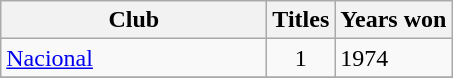<table class="wikitable sortable" style="text-align:left" width="">
<tr>
<th width= 170px>Club</th>
<th width=>Titles</th>
<th width=>Years won</th>
</tr>
<tr>
<td><a href='#'>Nacional</a></td>
<td align=center>1</td>
<td>1974</td>
</tr>
<tr>
</tr>
</table>
